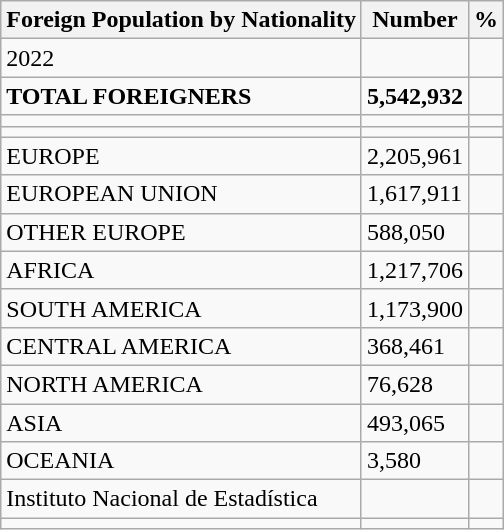<table class="wikitable col1left col2right col3right">
<tr>
<th>Foreign Population by Nationality</th>
<th>Number</th>
<th>%</th>
</tr>
<tr>
<td>2022</td>
<td></td>
<td></td>
</tr>
<tr>
<td><strong>TOTAL FOREIGNERS</strong></td>
<td><strong>5,542,932</strong></td>
<td></td>
</tr>
<tr>
<td></td>
<td></td>
<td></td>
</tr>
<tr>
<td></td>
<td></td>
<td></td>
</tr>
<tr>
<td>EUROPE</td>
<td>2,205,961</td>
<td></td>
</tr>
<tr>
<td>EUROPEAN UNION</td>
<td>1,617,911</td>
<td></td>
</tr>
<tr>
<td>OTHER EUROPE</td>
<td>588,050</td>
<td></td>
</tr>
<tr>
<td>AFRICA</td>
<td>1,217,706</td>
<td></td>
</tr>
<tr>
<td>SOUTH AMERICA</td>
<td>1,173,900</td>
<td></td>
</tr>
<tr>
<td>CENTRAL AMERICA</td>
<td>368,461</td>
<td></td>
</tr>
<tr>
<td>NORTH AMERICA</td>
<td>76,628</td>
<td></td>
</tr>
<tr>
<td>ASIA</td>
<td>493,065</td>
<td></td>
</tr>
<tr>
<td>OCEANIA</td>
<td>3,580</td>
<td></td>
</tr>
<tr>
<td>Instituto Nacional de Estadística</td>
<td></td>
<td></td>
</tr>
<tr>
<td></td>
<td></td>
<td></td>
</tr>
</table>
